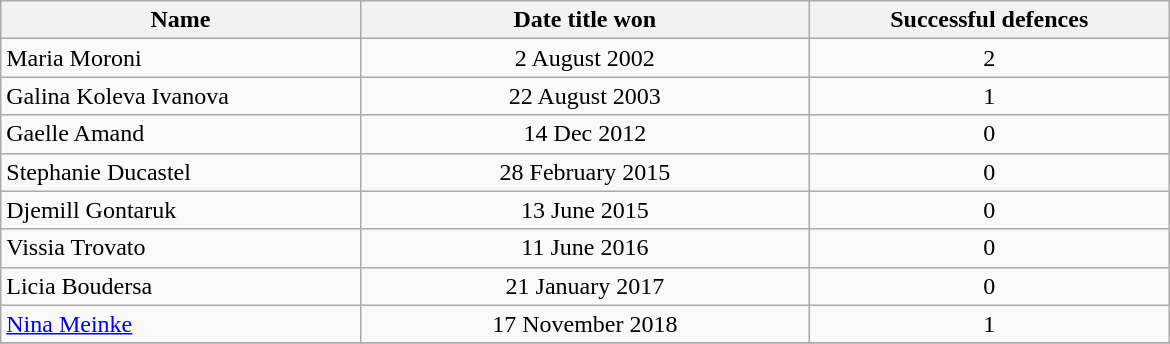<table class="wikitable" style="text-align:center">
<tr>
<th style="width:20%;">Name</th>
<th style="width:25%;">Date title won</th>
<th style="width:20%;">Successful defences</th>
</tr>
<tr>
<td align=left> Maria Moroni</td>
<td>2 August 2002</td>
<td>2</td>
</tr>
<tr>
<td align=left> Galina Koleva Ivanova</td>
<td>22 August 2003</td>
<td>1</td>
</tr>
<tr>
<td align=left> Gaelle Amand</td>
<td>14 Dec 2012</td>
<td>0</td>
</tr>
<tr>
<td align=left> Stephanie Ducastel</td>
<td>28 February 2015</td>
<td>0</td>
</tr>
<tr>
<td align=left> Djemill Gontaruk</td>
<td>13 June 2015</td>
<td>0</td>
</tr>
<tr>
<td align=left> Vissia Trovato</td>
<td>11 June 2016</td>
<td>0</td>
</tr>
<tr>
<td align=left> Licia Boudersa</td>
<td>21 January 2017</td>
<td>0</td>
</tr>
<tr>
<td align=left> <a href='#'>Nina Meinke</a></td>
<td>17 November 2018</td>
<td>1</td>
</tr>
<tr>
</tr>
</table>
